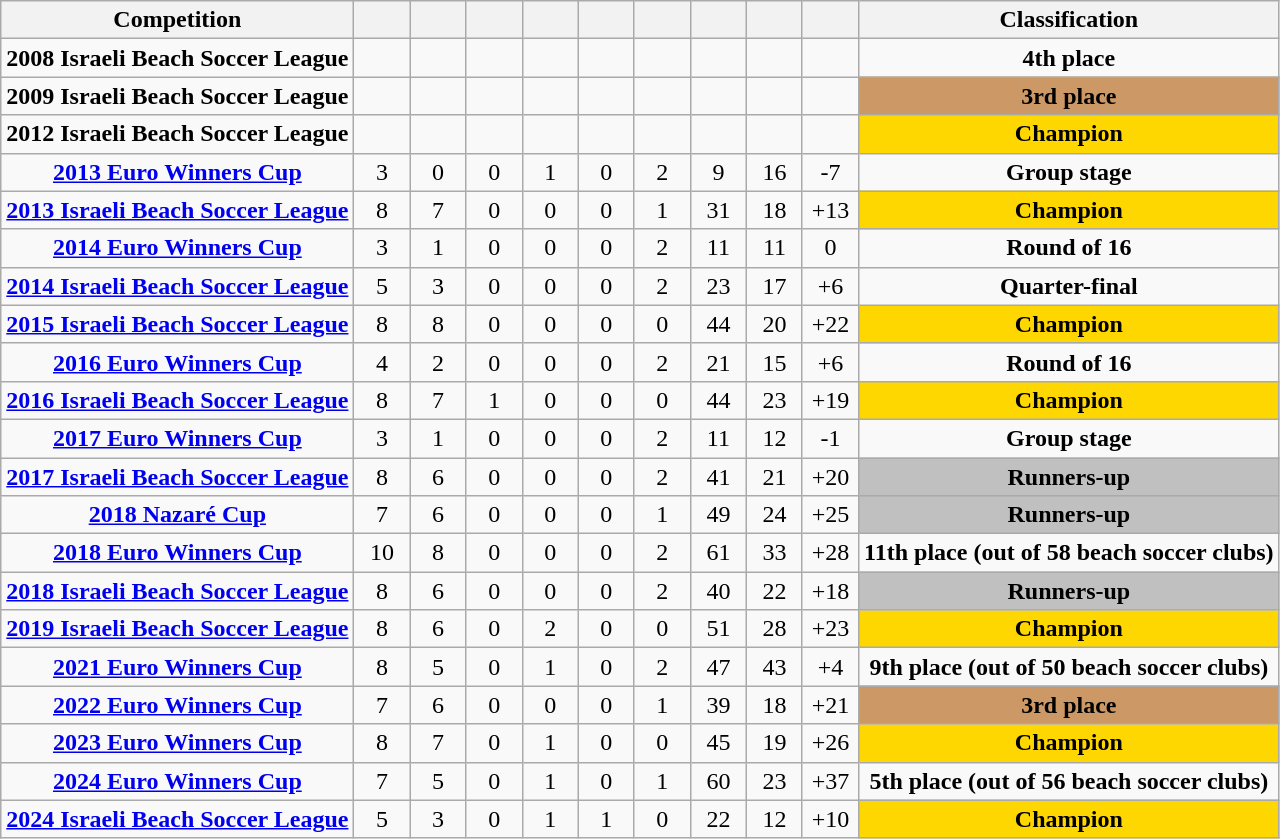<table class="wikitable" style="text-align:center;">
<tr>
<th>Competition</th>
<th width="30"></th>
<th width="30"></th>
<th width="30"></th>
<th width="30"></th>
<th width="30"></th>
<th width="30"></th>
<th width="30"></th>
<th width="30"></th>
<th width="30"></th>
<th>Classification</th>
</tr>
<tr>
<td><strong>2008 Israeli Beach Soccer League</strong></td>
<td></td>
<td></td>
<td></td>
<td></td>
<td></td>
<td></td>
<td></td>
<td></td>
<td></td>
<td><strong>4th place</strong></td>
</tr>
<tr>
<td><strong>2009 Israeli Beach Soccer League</strong></td>
<td></td>
<td></td>
<td></td>
<td></td>
<td></td>
<td></td>
<td></td>
<td></td>
<td></td>
<td bgcolor="#CC9966"><strong>3rd place</strong></td>
</tr>
<tr>
<td><strong>2012 Israeli Beach Soccer League</strong></td>
<td></td>
<td></td>
<td></td>
<td></td>
<td></td>
<td></td>
<td></td>
<td></td>
<td></td>
<td bgcolor="gold"><strong>Champion</strong></td>
</tr>
<tr>
<td><strong><a href='#'>2013 Euro Winners Cup</a></strong></td>
<td>3</td>
<td>0</td>
<td>0</td>
<td>1</td>
<td>0</td>
<td>2</td>
<td>9</td>
<td>16</td>
<td>-7</td>
<td><strong>Group stage</strong></td>
</tr>
<tr>
<td><strong><a href='#'>2013 Israeli Beach Soccer League</a></strong></td>
<td>8</td>
<td>7</td>
<td>0</td>
<td>0</td>
<td>0</td>
<td>1</td>
<td>31</td>
<td>18</td>
<td>+13</td>
<td bgcolor="gold"><strong>Champion</strong></td>
</tr>
<tr>
<td><strong><a href='#'>2014 Euro Winners Cup</a></strong></td>
<td>3</td>
<td>1</td>
<td>0</td>
<td>0</td>
<td>0</td>
<td>2</td>
<td>11</td>
<td>11</td>
<td>0</td>
<td><strong>Round of 16</strong></td>
</tr>
<tr>
<td><strong><a href='#'>2014 Israeli Beach Soccer League</a></strong></td>
<td>5</td>
<td>3</td>
<td>0</td>
<td>0</td>
<td>0</td>
<td>2</td>
<td>23</td>
<td>17</td>
<td>+6</td>
<td><strong>Quarter-final</strong></td>
</tr>
<tr>
<td><strong><a href='#'>2015 Israeli Beach Soccer League</a></strong></td>
<td>8</td>
<td>8</td>
<td>0</td>
<td>0</td>
<td>0</td>
<td>0</td>
<td>44</td>
<td>20</td>
<td>+22</td>
<td bgcolor="gold"><strong>Champion</strong></td>
</tr>
<tr>
<td><strong><a href='#'>2016 Euro Winners Cup</a></strong></td>
<td>4</td>
<td>2</td>
<td>0</td>
<td>0</td>
<td>0</td>
<td>2</td>
<td>21</td>
<td>15</td>
<td>+6</td>
<td><strong>Round of 16</strong></td>
</tr>
<tr>
<td><strong><a href='#'>2016 Israeli Beach Soccer League</a></strong></td>
<td>8</td>
<td>7</td>
<td>1</td>
<td>0</td>
<td>0</td>
<td>0</td>
<td>44</td>
<td>23</td>
<td>+19</td>
<td bgcolor="gold"><strong>Champion</strong></td>
</tr>
<tr>
<td><strong><a href='#'>2017 Euro Winners Cup</a></strong></td>
<td>3</td>
<td>1</td>
<td>0</td>
<td>0</td>
<td>0</td>
<td>2</td>
<td>11</td>
<td>12</td>
<td>-1</td>
<td><strong>Group stage</strong></td>
</tr>
<tr>
<td><strong><a href='#'>2017 Israeli Beach Soccer League</a></strong></td>
<td>8</td>
<td>6</td>
<td>0</td>
<td>0</td>
<td>0</td>
<td>2</td>
<td>41</td>
<td>21</td>
<td>+20</td>
<td bgcolor="silver"><strong>Runners-up</strong></td>
</tr>
<tr>
<td><strong><a href='#'>2018 Nazaré Cup</a></strong></td>
<td>7</td>
<td>6</td>
<td>0</td>
<td>0</td>
<td>0</td>
<td>1</td>
<td>49</td>
<td>24</td>
<td>+25</td>
<td bgcolor="silver"><strong>Runners-up</strong></td>
</tr>
<tr>
<td><strong><a href='#'>2018 Euro Winners Cup</a></strong></td>
<td>10</td>
<td>8</td>
<td>0</td>
<td>0</td>
<td>0</td>
<td>2</td>
<td>61</td>
<td>33</td>
<td>+28</td>
<td><strong>11th place (out of 58 beach soccer clubs)</strong></td>
</tr>
<tr>
<td><strong><a href='#'>2018 Israeli Beach Soccer League</a></strong></td>
<td>8</td>
<td>6</td>
<td>0</td>
<td>0</td>
<td>0</td>
<td>2</td>
<td>40</td>
<td>22</td>
<td>+18</td>
<td bgcolor="silver"><strong>Runners-up</strong></td>
</tr>
<tr>
<td><strong><a href='#'>2019 Israeli Beach Soccer League</a></strong></td>
<td>8</td>
<td>6</td>
<td>0</td>
<td>2</td>
<td>0</td>
<td>0</td>
<td>51</td>
<td>28</td>
<td>+23</td>
<td bgcolor="gold"><strong>Champion</strong></td>
</tr>
<tr>
<td><strong><a href='#'>2021 Euro Winners Cup</a></strong></td>
<td>8</td>
<td>5</td>
<td>0</td>
<td>1</td>
<td>0</td>
<td>2</td>
<td>47</td>
<td>43</td>
<td>+4</td>
<td><strong>9th place (out of 50 beach soccer clubs)</strong></td>
</tr>
<tr>
<td><strong><a href='#'>2022 Euro Winners Cup</a></strong></td>
<td>7</td>
<td>6</td>
<td>0</td>
<td>0</td>
<td>0</td>
<td>1</td>
<td>39</td>
<td>18</td>
<td>+21</td>
<td bgcolor="#CC9966"><strong>3rd place</strong></td>
</tr>
<tr>
<td><strong><a href='#'>2023 Euro Winners Cup</a></strong></td>
<td>8</td>
<td>7</td>
<td>0</td>
<td>1</td>
<td>0</td>
<td>0</td>
<td>45</td>
<td>19</td>
<td>+26</td>
<td bgcolor="gold"><strong>Champion</strong></td>
</tr>
<tr>
<td><strong><a href='#'>2024 Euro Winners Cup</a></strong></td>
<td>7</td>
<td>5</td>
<td>0</td>
<td>1</td>
<td>0</td>
<td>1</td>
<td>60</td>
<td>23</td>
<td>+37</td>
<td><strong>5th place (out of 56 beach soccer clubs)</strong></td>
</tr>
<tr>
<td><strong><a href='#'>2024 Israeli Beach Soccer League</a></strong></td>
<td>5</td>
<td>3</td>
<td>0</td>
<td>1</td>
<td>1</td>
<td>0</td>
<td>22</td>
<td>12</td>
<td>+10</td>
<td bgcolor="gold"><strong>Champion</strong></td>
</tr>
</table>
